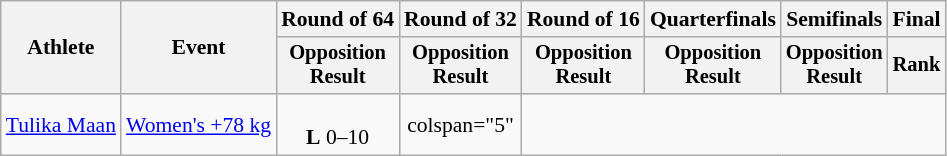<table class="wikitable" style="font-size:90%">
<tr>
<th rowspan="2">Athlete</th>
<th rowspan="2">Event</th>
<th>Round of 64</th>
<th>Round of 32</th>
<th>Round of 16</th>
<th>Quarterfinals</th>
<th>Semifinals</th>
<th colspan=2>Final</th>
</tr>
<tr style="font-size:95%">
<th>Opposition<br>Result</th>
<th>Opposition<br>Result</th>
<th>Opposition<br>Result</th>
<th>Opposition<br>Result</th>
<th>Opposition<br>Result</th>
<th>Rank</th>
</tr>
<tr align=center>
<td align=left><a href='#'>Tulika Maan</a></td>
<td align=left><a href='#'>Women's +78 kg</a></td>
<td><br><strong>L</strong> 0–10</td>
<td>colspan="5" </td>
</tr>
</table>
